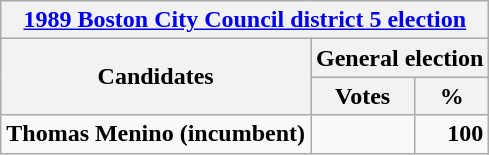<table class=wikitable>
<tr>
<th colspan=5><a href='#'>1989 Boston City Council district 5 election</a></th>
</tr>
<tr>
<th colspan=1 rowspan=2><strong>Candidates</strong></th>
<th colspan=2><strong>General election</strong></th>
</tr>
<tr>
<th>Votes</th>
<th>%</th>
</tr>
<tr>
<td><strong>Thomas Menino (incumbent)</strong></td>
<td align="right"></td>
<td align="right"><strong>100</strong></td>
</tr>
</table>
